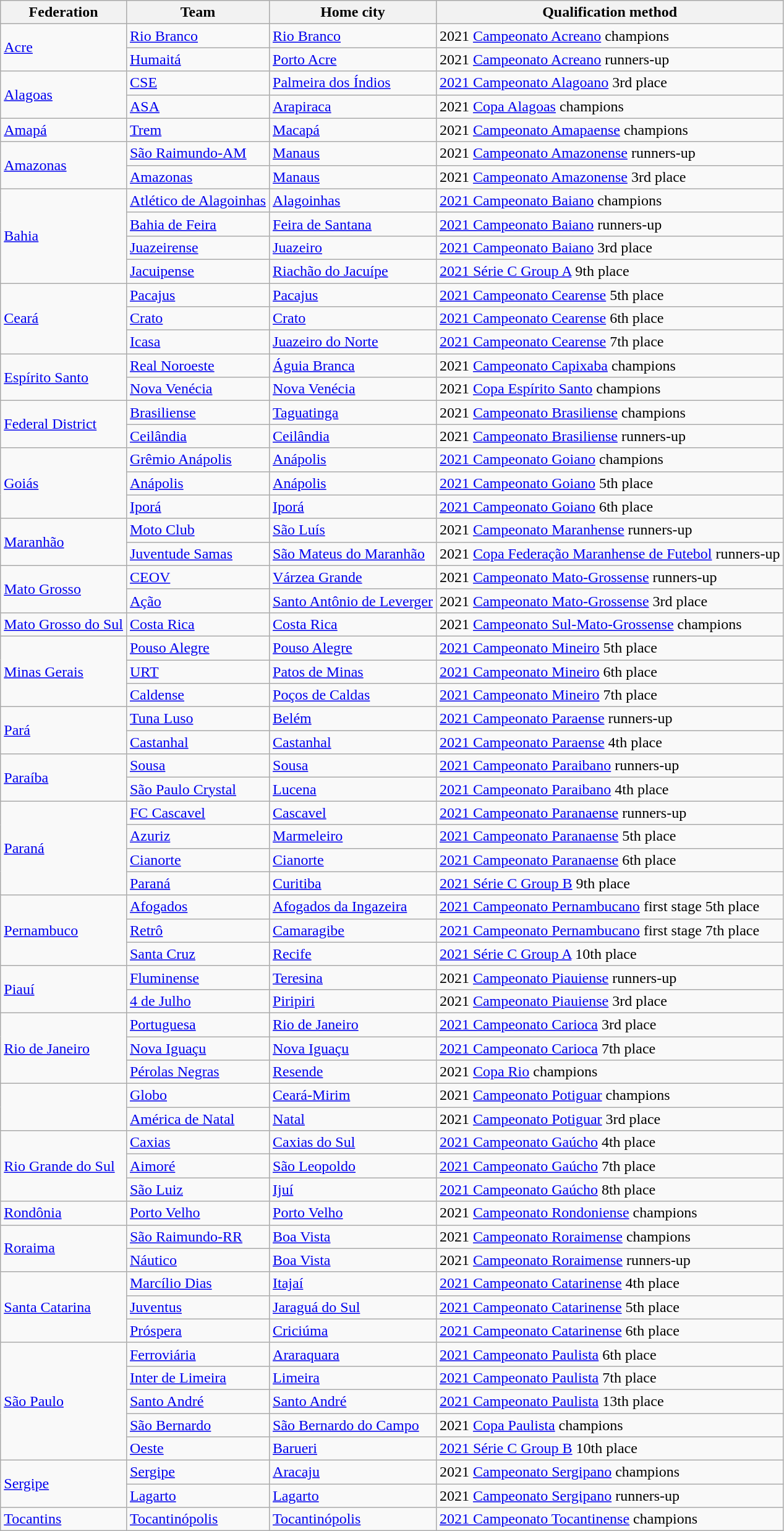<table class="wikitable sortable">
<tr>
<th class="unsortable">Federation</th>
<th>Team</th>
<th>Home city</th>
<th class="unsortable">Qualification method</th>
</tr>
<tr>
<td rowspan=2> <a href='#'>Acre</a></td>
<td><a href='#'>Rio Branco</a></td>
<td><a href='#'>Rio Branco</a></td>
<td>2021 <a href='#'>Campeonato Acreano</a> champions</td>
</tr>
<tr>
<td><a href='#'>Humaitá</a></td>
<td><a href='#'>Porto Acre</a></td>
<td>2021 <a href='#'>Campeonato Acreano</a> runners-up</td>
</tr>
<tr>
<td rowspan=2> <a href='#'>Alagoas</a></td>
<td><a href='#'>CSE</a></td>
<td><a href='#'>Palmeira dos Índios</a></td>
<td><a href='#'>2021 Campeonato Alagoano</a> 3rd place</td>
</tr>
<tr>
<td><a href='#'>ASA</a></td>
<td><a href='#'>Arapiraca</a></td>
<td>2021 <a href='#'>Copa Alagoas</a> champions</td>
</tr>
<tr>
<td> <a href='#'>Amapá</a></td>
<td><a href='#'>Trem</a></td>
<td><a href='#'>Macapá</a></td>
<td>2021 <a href='#'>Campeonato Amapaense</a> champions</td>
</tr>
<tr>
<td rowspan=2> <a href='#'>Amazonas</a></td>
<td><a href='#'>São Raimundo-AM</a></td>
<td><a href='#'>Manaus</a></td>
<td>2021 <a href='#'>Campeonato Amazonense</a> runners-up</td>
</tr>
<tr>
<td><a href='#'>Amazonas</a></td>
<td><a href='#'>Manaus</a></td>
<td>2021 <a href='#'>Campeonato Amazonense</a> 3rd place</td>
</tr>
<tr>
<td rowspan=4> <a href='#'>Bahia</a></td>
<td><a href='#'>Atlético de Alagoinhas</a></td>
<td><a href='#'>Alagoinhas</a></td>
<td><a href='#'>2021 Campeonato Baiano</a> champions</td>
</tr>
<tr>
<td><a href='#'>Bahia de Feira</a></td>
<td><a href='#'>Feira de Santana</a></td>
<td><a href='#'>2021 Campeonato Baiano</a> runners-up</td>
</tr>
<tr>
<td><a href='#'>Juazeirense</a></td>
<td><a href='#'>Juazeiro</a></td>
<td><a href='#'>2021 Campeonato Baiano</a> 3rd place</td>
</tr>
<tr>
<td><a href='#'>Jacuipense</a></td>
<td><a href='#'>Riachão do Jacuípe</a></td>
<td><a href='#'>2021 Série C Group A</a> 9th place</td>
</tr>
<tr>
<td rowspan=3> <a href='#'>Ceará</a></td>
<td><a href='#'>Pacajus</a></td>
<td><a href='#'>Pacajus</a></td>
<td><a href='#'>2021 Campeonato Cearense</a> 5th place</td>
</tr>
<tr>
<td><a href='#'>Crato</a></td>
<td><a href='#'>Crato</a></td>
<td><a href='#'>2021 Campeonato Cearense</a> 6th place</td>
</tr>
<tr>
<td><a href='#'>Icasa</a></td>
<td><a href='#'>Juazeiro do Norte</a></td>
<td><a href='#'>2021 Campeonato Cearense</a> 7th place</td>
</tr>
<tr>
<td rowspan=2> <a href='#'>Espírito Santo</a></td>
<td><a href='#'>Real Noroeste</a></td>
<td><a href='#'>Águia Branca</a></td>
<td>2021 <a href='#'>Campeonato Capixaba</a> champions</td>
</tr>
<tr>
<td><a href='#'>Nova Venécia</a></td>
<td><a href='#'>Nova Venécia</a></td>
<td>2021 <a href='#'>Copa Espírito Santo</a> champions</td>
</tr>
<tr>
<td rowspan=2> <a href='#'>Federal District</a></td>
<td><a href='#'>Brasiliense</a></td>
<td><a href='#'>Taguatinga</a></td>
<td>2021 <a href='#'>Campeonato Brasiliense</a> champions</td>
</tr>
<tr>
<td><a href='#'>Ceilândia</a></td>
<td><a href='#'>Ceilândia</a></td>
<td>2021 <a href='#'>Campeonato Brasiliense</a> runners-up</td>
</tr>
<tr>
<td rowspan=3> <a href='#'>Goiás</a></td>
<td><a href='#'>Grêmio Anápolis</a></td>
<td><a href='#'>Anápolis</a></td>
<td><a href='#'>2021 Campeonato Goiano</a> champions</td>
</tr>
<tr>
<td><a href='#'>Anápolis</a></td>
<td><a href='#'>Anápolis</a></td>
<td><a href='#'>2021 Campeonato Goiano</a> 5th place</td>
</tr>
<tr>
<td><a href='#'>Iporá</a></td>
<td><a href='#'>Iporá</a></td>
<td><a href='#'>2021 Campeonato Goiano</a> 6th place</td>
</tr>
<tr>
<td rowspan=2> <a href='#'>Maranhão</a></td>
<td><a href='#'>Moto Club</a></td>
<td><a href='#'>São Luís</a></td>
<td>2021 <a href='#'>Campeonato Maranhense</a> runners-up</td>
</tr>
<tr>
<td><a href='#'>Juventude Samas</a></td>
<td><a href='#'>São Mateus do Maranhão</a></td>
<td>2021 <a href='#'>Copa Federação Maranhense de Futebol</a> runners-up</td>
</tr>
<tr>
<td rowspan=2> <a href='#'>Mato Grosso</a></td>
<td><a href='#'>CEOV</a></td>
<td><a href='#'>Várzea Grande</a></td>
<td>2021 <a href='#'>Campeonato Mato-Grossense</a> runners-up</td>
</tr>
<tr>
<td><a href='#'>Ação</a></td>
<td><a href='#'>Santo Antônio de Leverger</a></td>
<td>2021 <a href='#'>Campeonato Mato-Grossense</a> 3rd place</td>
</tr>
<tr>
<td> <a href='#'>Mato Grosso do Sul</a></td>
<td><a href='#'>Costa Rica</a></td>
<td><a href='#'>Costa Rica</a></td>
<td>2021 <a href='#'>Campeonato Sul-Mato-Grossense</a> champions</td>
</tr>
<tr>
<td rowspan=3> <a href='#'>Minas Gerais</a></td>
<td><a href='#'>Pouso Alegre</a></td>
<td><a href='#'>Pouso Alegre</a></td>
<td><a href='#'>2021 Campeonato Mineiro</a> 5th place</td>
</tr>
<tr>
<td><a href='#'>URT</a></td>
<td><a href='#'>Patos de Minas</a></td>
<td><a href='#'>2021 Campeonato Mineiro</a> 6th place</td>
</tr>
<tr>
<td><a href='#'>Caldense</a></td>
<td><a href='#'>Poços de Caldas</a></td>
<td><a href='#'>2021 Campeonato Mineiro</a> 7th place</td>
</tr>
<tr>
<td rowspan=2> <a href='#'>Pará</a></td>
<td><a href='#'>Tuna Luso</a></td>
<td><a href='#'>Belém</a></td>
<td><a href='#'>2021 Campeonato Paraense</a> runners-up</td>
</tr>
<tr>
<td><a href='#'>Castanhal</a></td>
<td><a href='#'>Castanhal</a></td>
<td><a href='#'>2021 Campeonato Paraense</a> 4th place</td>
</tr>
<tr>
<td rowspan=2> <a href='#'>Paraíba</a></td>
<td><a href='#'>Sousa</a></td>
<td><a href='#'>Sousa</a></td>
<td><a href='#'>2021 Campeonato Paraibano</a> runners-up</td>
</tr>
<tr>
<td><a href='#'>São Paulo Crystal</a></td>
<td><a href='#'>Lucena</a></td>
<td><a href='#'>2021 Campeonato Paraibano</a> 4th place</td>
</tr>
<tr>
<td rowspan=4> <a href='#'>Paraná</a></td>
<td><a href='#'>FC Cascavel</a></td>
<td><a href='#'>Cascavel</a></td>
<td><a href='#'>2021 Campeonato Paranaense</a> runners-up</td>
</tr>
<tr>
<td><a href='#'>Azuriz</a></td>
<td><a href='#'>Marmeleiro</a></td>
<td><a href='#'>2021 Campeonato Paranaense</a> 5th place</td>
</tr>
<tr>
<td><a href='#'>Cianorte</a></td>
<td><a href='#'>Cianorte</a></td>
<td><a href='#'>2021 Campeonato Paranaense</a> 6th place</td>
</tr>
<tr>
<td><a href='#'>Paraná</a></td>
<td><a href='#'>Curitiba</a></td>
<td><a href='#'>2021 Série C Group B</a> 9th place</td>
</tr>
<tr>
<td rowspan=3> <a href='#'>Pernambuco</a></td>
<td><a href='#'>Afogados</a></td>
<td><a href='#'>Afogados da Ingazeira</a></td>
<td><a href='#'>2021 Campeonato Pernambucano</a> first stage 5th place</td>
</tr>
<tr>
<td><a href='#'>Retrô</a></td>
<td><a href='#'>Camaragibe</a></td>
<td><a href='#'>2021 Campeonato Pernambucano</a> first stage 7th place</td>
</tr>
<tr>
<td><a href='#'>Santa Cruz</a></td>
<td><a href='#'>Recife</a></td>
<td><a href='#'>2021 Série C Group A</a> 10th place</td>
</tr>
<tr>
<td rowspan=2> <a href='#'>Piauí</a></td>
<td><a href='#'>Fluminense</a></td>
<td><a href='#'>Teresina</a></td>
<td>2021 <a href='#'>Campeonato Piauiense</a> runners-up</td>
</tr>
<tr>
<td><a href='#'>4 de Julho</a></td>
<td><a href='#'>Piripiri</a></td>
<td>2021 <a href='#'>Campeonato Piauiense</a> 3rd place</td>
</tr>
<tr>
<td rowspan=3> <a href='#'>Rio de Janeiro</a></td>
<td><a href='#'>Portuguesa</a></td>
<td><a href='#'>Rio de Janeiro</a></td>
<td><a href='#'>2021 Campeonato Carioca</a> 3rd place</td>
</tr>
<tr>
<td><a href='#'>Nova Iguaçu</a></td>
<td><a href='#'>Nova Iguaçu</a></td>
<td><a href='#'>2021 Campeonato Carioca</a> 7th place</td>
</tr>
<tr>
<td><a href='#'>Pérolas Negras</a></td>
<td><a href='#'>Resende</a></td>
<td>2021 <a href='#'>Copa Rio</a> champions</td>
</tr>
<tr>
<td rowspan=2></td>
<td><a href='#'>Globo</a></td>
<td><a href='#'>Ceará-Mirim</a></td>
<td>2021 <a href='#'>Campeonato Potiguar</a> champions</td>
</tr>
<tr>
<td><a href='#'>América de Natal</a></td>
<td><a href='#'>Natal</a></td>
<td>2021 <a href='#'>Campeonato Potiguar</a> 3rd place</td>
</tr>
<tr>
<td rowspan=3> <a href='#'>Rio Grande do Sul</a></td>
<td><a href='#'>Caxias</a></td>
<td><a href='#'>Caxias do Sul</a></td>
<td><a href='#'>2021 Campeonato Gaúcho</a> 4th place</td>
</tr>
<tr>
<td><a href='#'>Aimoré</a></td>
<td><a href='#'>São Leopoldo</a></td>
<td><a href='#'>2021 Campeonato Gaúcho</a> 7th place</td>
</tr>
<tr>
<td><a href='#'>São Luiz</a></td>
<td><a href='#'>Ijuí</a></td>
<td><a href='#'>2021 Campeonato Gaúcho</a> 8th place</td>
</tr>
<tr>
<td> <a href='#'>Rondônia</a></td>
<td><a href='#'>Porto Velho</a></td>
<td><a href='#'>Porto Velho</a></td>
<td>2021 <a href='#'>Campeonato Rondoniense</a> champions</td>
</tr>
<tr>
<td rowspan=2> <a href='#'>Roraima</a></td>
<td><a href='#'>São Raimundo-RR</a></td>
<td><a href='#'>Boa Vista</a></td>
<td>2021 <a href='#'>Campeonato Roraimense</a> champions</td>
</tr>
<tr>
<td><a href='#'>Náutico</a></td>
<td><a href='#'>Boa Vista</a></td>
<td>2021 <a href='#'>Campeonato Roraimense</a> runners-up</td>
</tr>
<tr>
<td rowspan=3> <a href='#'>Santa Catarina</a></td>
<td><a href='#'>Marcílio Dias</a></td>
<td><a href='#'>Itajaí</a></td>
<td><a href='#'>2021 Campeonato Catarinense</a> 4th place</td>
</tr>
<tr>
<td><a href='#'>Juventus</a></td>
<td><a href='#'>Jaraguá do Sul</a></td>
<td><a href='#'>2021 Campeonato Catarinense</a> 5th place</td>
</tr>
<tr>
<td><a href='#'>Próspera</a></td>
<td><a href='#'>Criciúma</a></td>
<td><a href='#'>2021 Campeonato Catarinense</a> 6th place</td>
</tr>
<tr>
<td rowspan=5> <a href='#'>São Paulo</a></td>
<td><a href='#'>Ferroviária</a></td>
<td><a href='#'>Araraquara</a></td>
<td><a href='#'>2021 Campeonato Paulista</a> 6th place</td>
</tr>
<tr>
<td><a href='#'>Inter de Limeira</a></td>
<td><a href='#'>Limeira</a></td>
<td><a href='#'>2021 Campeonato Paulista</a> 7th place</td>
</tr>
<tr>
<td><a href='#'>Santo André</a></td>
<td><a href='#'>Santo André</a></td>
<td><a href='#'>2021 Campeonato Paulista</a> 13th place</td>
</tr>
<tr>
<td><a href='#'>São Bernardo</a></td>
<td><a href='#'>São Bernardo do Campo</a></td>
<td>2021 <a href='#'>Copa Paulista</a> champions</td>
</tr>
<tr>
<td><a href='#'>Oeste</a></td>
<td><a href='#'>Barueri</a></td>
<td><a href='#'>2021 Série C Group B</a> 10th place</td>
</tr>
<tr>
<td rowspan=2> <a href='#'>Sergipe</a></td>
<td><a href='#'>Sergipe</a></td>
<td><a href='#'>Aracaju</a></td>
<td>2021 <a href='#'>Campeonato Sergipano</a> champions</td>
</tr>
<tr>
<td><a href='#'>Lagarto</a></td>
<td><a href='#'>Lagarto</a></td>
<td>2021 <a href='#'>Campeonato Sergipano</a> runners-up</td>
</tr>
<tr>
<td> <a href='#'>Tocantins</a></td>
<td><a href='#'>Tocantinópolis</a></td>
<td><a href='#'>Tocantinópolis</a></td>
<td><a href='#'>2021 Campeonato Tocantinense</a> champions</td>
</tr>
</table>
